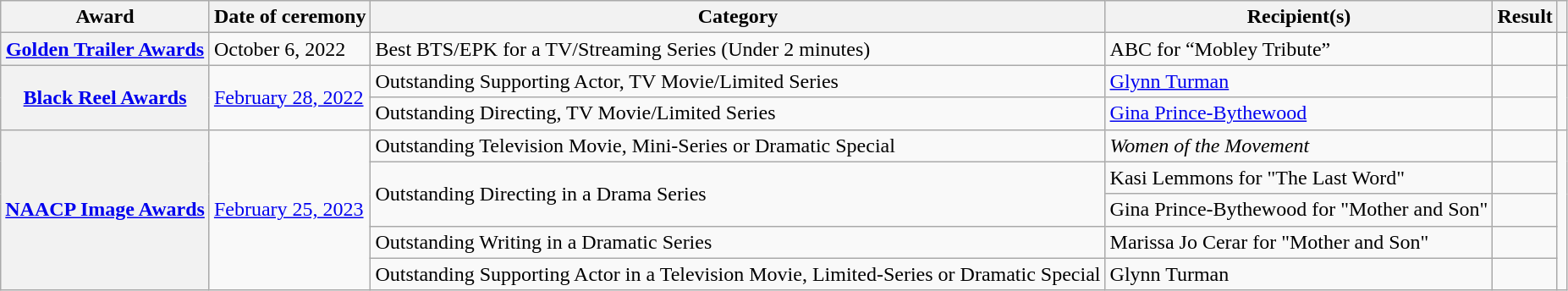<table class="wikitable plainrowheaders sortable col6center">
<tr>
<th scope="col">Award</th>
<th scope="col">Date of ceremony</th>
<th scope="col">Category</th>
<th scope="col">Recipient(s)</th>
<th scope="col">Result</th>
<th scope="col" class="unsortable"></th>
</tr>
<tr>
<th><a href='#'>Golden Trailer Awards</a></th>
<td>October 6, 2022</td>
<td>Best BTS/EPK for a TV/Streaming Series (Under 2 minutes)</td>
<td>ABC for “Mobley Tribute”</td>
<td></td>
<td style="text-align:center;"></td>
</tr>
<tr>
<th rowspan="2"><a href='#'>Black Reel Awards</a></th>
<td rowspan="2"><a href='#'>February 28, 2022</a></td>
<td>Outstanding Supporting Actor, TV Movie/Limited Series</td>
<td><a href='#'>Glynn Turman</a></td>
<td></td>
<td rowspan="2" style="text-align:center;"></td>
</tr>
<tr>
<td>Outstanding Directing, TV Movie/Limited Series</td>
<td><a href='#'>Gina Prince-Bythewood</a></td>
<td></td>
</tr>
<tr>
<th rowspan="7"><a href='#'>NAACP Image Awards</a></th>
<td rowspan="7"><a href='#'>February 25, 2023</a></td>
<td>Outstanding Television Movie, Mini-Series or Dramatic Special</td>
<td><em>Women of the Movement</em></td>
<td></td>
<td rowspan="7"></td>
</tr>
<tr>
<td rowspan="2">Outstanding Directing in a Drama Series</td>
<td>Kasi Lemmons for "The Last Word"</td>
<td></td>
</tr>
<tr>
<td>Gina Prince-Bythewood for "Mother and Son"</td>
<td></td>
</tr>
<tr>
<td>Outstanding Writing in a Dramatic Series</td>
<td>Marissa Jo Cerar for "Mother and Son"</td>
<td></td>
</tr>
<tr>
<td>Outstanding Supporting Actor in a Television Movie, Limited-Series or Dramatic Special</td>
<td>Glynn Turman</td>
<td></td>
</tr>
</table>
